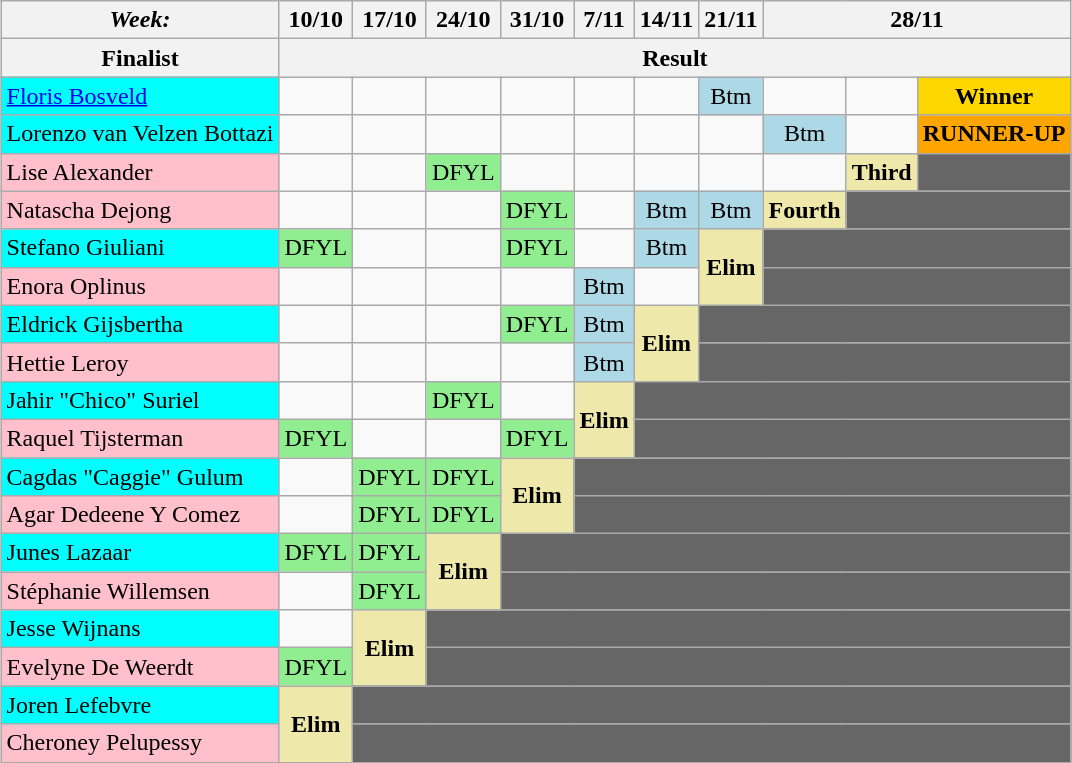<table class="wikitable" style="margin:1em auto;">
<tr>
<th align="right"><em>Week:</em></th>
<th>10/10</th>
<th>17/10</th>
<th>24/10</th>
<th>31/10</th>
<th>7/11</th>
<th>14/11</th>
<th>21/11</th>
<th colspan="3" align="center">28/11</th>
</tr>
<tr>
<th align="center">Finalist</th>
<th colspan="10" align="center">Result</th>
</tr>
<tr>
<td style="background:cyan;"><a href='#'>Floris Bosveld</a></td>
<td></td>
<td></td>
<td></td>
<td></td>
<td></td>
<td></td>
<td style="background:lightblue; text-align:center;">Btm</td>
<td></td>
<td></td>
<td style="background:gold; text-align:center;"><strong>Winner</strong></td>
</tr>
<tr>
<td style="background:cyan;">Lorenzo van Velzen Bottazi</td>
<td></td>
<td></td>
<td></td>
<td></td>
<td></td>
<td></td>
<td></td>
<td style="background:lightblue; text-align:center;">Btm</td>
<td></td>
<td style="background:orange; text-align:center;"><strong>RUNNER-UP</strong></td>
</tr>
<tr>
<td style="background:pink;">Lise Alexander</td>
<td></td>
<td></td>
<td style="background:lightgreen; text-align:center;">DFYL</td>
<td></td>
<td></td>
<td></td>
<td></td>
<td></td>
<td style="background:palegoldenrod; text-align:center;"><strong>Third</strong></td>
<td style="background:#666;"></td>
</tr>
<tr>
<td style="background:pink;">Natascha Dejong</td>
<td></td>
<td></td>
<td></td>
<td style="background:lightgreen; text-align:center;">DFYL</td>
<td></td>
<td style="background:lightblue; text-align:center;">Btm</td>
<td style="background:lightblue; text-align:center;">Btm</td>
<td style="background:palegoldenrod; text-align:center;"><strong>Fourth</strong></td>
<td colspan="2" style="background:#666;"></td>
</tr>
<tr>
<td style="background:cyan;">Stefano Giuliani</td>
<td style="background:lightgreen; text-align:center;">DFYL</td>
<td></td>
<td></td>
<td style="background:lightgreen; text-align:center;">DFYL</td>
<td></td>
<td style="background:lightblue; text-align:center;">Btm</td>
<td rowspan="2"  style="background:palegoldenrod; text-align:center;"><strong>Elim</strong></td>
<td colspan="3" style="background:#666;"></td>
</tr>
<tr>
<td style="background:pink;">Enora Oplinus</td>
<td></td>
<td></td>
<td></td>
<td></td>
<td style="background:lightblue; text-align:center;">Btm</td>
<td></td>
<td colspan="3" style="background:#666;"></td>
</tr>
<tr>
<td style="background:cyan;">Eldrick Gijsbertha</td>
<td></td>
<td></td>
<td></td>
<td style="background:lightgreen; text-align:center;">DFYL</td>
<td style="background:lightblue; text-align:center;">Btm</td>
<td rowspan="2"  style="background:palegoldenrod; text-align:center;"><strong>Elim</strong></td>
<td colspan="4" style="background:#666;"></td>
</tr>
<tr>
<td style="background:pink;">Hettie Leroy</td>
<td></td>
<td></td>
<td></td>
<td></td>
<td style="background:lightblue; text-align:center;">Btm</td>
<td colspan="4" style="background:#666;"></td>
</tr>
<tr>
<td style="background:cyan;">Jahir "Chico" Suriel</td>
<td></td>
<td></td>
<td style="background:lightgreen; text-align:center;">DFYL</td>
<td></td>
<td rowspan="2"  style="background:palegoldenrod; text-align:center;"><strong>Elim</strong></td>
<td colspan="5" style="background:#666;"></td>
</tr>
<tr>
<td style="background:pink;">Raquel Tijsterman</td>
<td style="background:lightgreen; text-align:center;">DFYL</td>
<td></td>
<td></td>
<td style="background:lightgreen; text-align:center;">DFYL</td>
<td colspan="5" style="background:#666;"></td>
</tr>
<tr>
<td style="background:cyan;">Cagdas "Caggie" Gulum</td>
<td></td>
<td style="background:lightgreen; text-align:center;">DFYL</td>
<td style="background:lightgreen; text-align:center;">DFYL</td>
<td rowspan="2"  style="background:palegoldenrod; text-align:center;"><strong>Elim</strong></td>
<td colspan="6" style="background:#666;"></td>
</tr>
<tr>
<td style="background:pink;">Agar Dedeene Y Comez</td>
<td></td>
<td style="background:lightgreen; text-align:center;">DFYL</td>
<td style="background:lightgreen; text-align:center;">DFYL</td>
<td colspan="6" style="background:#666;"></td>
</tr>
<tr>
<td style="background:cyan;">Junes Lazaar</td>
<td style="background:lightgreen; text-align:center;">DFYL</td>
<td style="background:lightgreen; text-align:center;">DFYL</td>
<td rowspan="2"  style="background:palegoldenrod; text-align:center;"><strong>Elim</strong></td>
<td colspan="7" style="background:#666;"></td>
</tr>
<tr>
<td style="background:pink;">Stéphanie Willemsen</td>
<td></td>
<td style="background:lightgreen; text-align:center;">DFYL</td>
<td colspan="7" style="background:#666;"></td>
</tr>
<tr>
<td style="background:cyan;">Jesse Wijnans</td>
<td></td>
<td rowspan="2"  style="background:palegoldenrod; text-align:center;"><strong>Elim</strong></td>
<td colspan="8" style="background:#666;"></td>
</tr>
<tr>
<td style="background:pink;">Evelyne De Weerdt</td>
<td style="background:lightgreen; text-align:center;">DFYL</td>
<td colspan="8" style="background:#666;"></td>
</tr>
<tr>
<td style="background:cyan;">Joren Lefebvre</td>
<td rowspan="2"  style="background:palegoldenrod; text-align:center;"><strong>Elim</strong></td>
<td colspan="9" style="background:#666;"></td>
</tr>
<tr>
<td style="background:pink;">Cheroney Pelupessy</td>
<td colspan="9" style="background:#666;"></td>
</tr>
</table>
